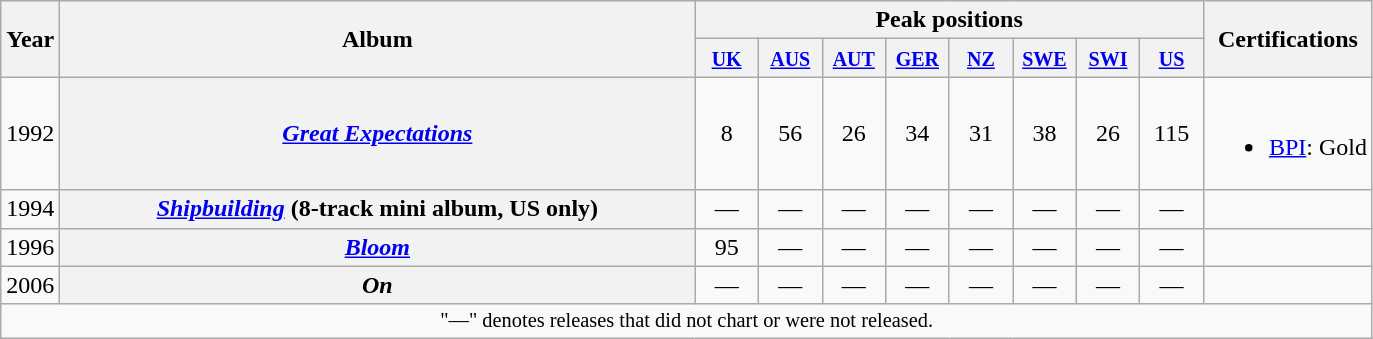<table class="wikitable plainrowheaders" style="text-align:center;">
<tr>
<th rowspan="2">Year</th>
<th rowspan="2" style="width:26em;">Album</th>
<th colspan="8">Peak positions</th>
<th rowspan="2">Certifications</th>
</tr>
<tr>
<th width="35"><small><a href='#'>UK</a></small><br></th>
<th width="35"><small><a href='#'>AUS</a></small><br></th>
<th width="35"><small><a href='#'>AUT</a></small><br></th>
<th width="35"><small><a href='#'>GER</a></small><br></th>
<th width="35"><small><a href='#'>NZ</a></small><br></th>
<th width="35"><small><a href='#'>SWE</a></small><br></th>
<th width="35"><small><a href='#'>SWI</a></small><br></th>
<th width="35"><small><a href='#'>US</a></small><br></th>
</tr>
<tr>
<td>1992</td>
<th scope="row"><em><a href='#'>Great Expectations</a></em></th>
<td>8</td>
<td>56</td>
<td>26</td>
<td>34</td>
<td>31</td>
<td>38</td>
<td>26</td>
<td>115</td>
<td><br><ul><li><a href='#'>BPI</a>: Gold</li></ul></td>
</tr>
<tr>
<td>1994</td>
<th scope="row"><em><a href='#'>Shipbuilding</a></em> (8-track mini album, US only)</th>
<td>—</td>
<td>—</td>
<td>—</td>
<td>—</td>
<td>—</td>
<td>—</td>
<td>—</td>
<td>—</td>
<td></td>
</tr>
<tr>
<td>1996</td>
<th scope="row"><em><a href='#'>Bloom</a></em></th>
<td>95</td>
<td>—</td>
<td>—</td>
<td>—</td>
<td>—</td>
<td>—</td>
<td>—</td>
<td>—</td>
<td></td>
</tr>
<tr>
<td>2006</td>
<th scope="row"><em>On</em></th>
<td>—</td>
<td>—</td>
<td>—</td>
<td>—</td>
<td>—</td>
<td>—</td>
<td>—</td>
<td>—</td>
<td></td>
</tr>
<tr>
<td colspan="12" style="font-size:85%">"—" denotes releases that did not chart or were not released.</td>
</tr>
</table>
